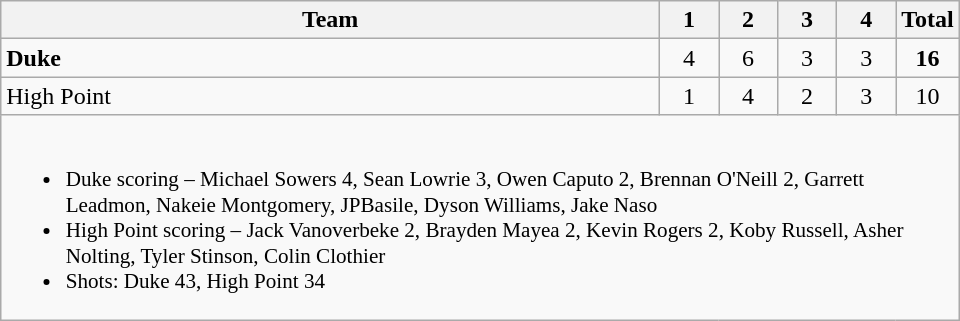<table class="wikitable" style="text-align:center; max-width:40em">
<tr>
<th>Team</th>
<th style="width:2em">1</th>
<th style="width:2em">2</th>
<th style="width:2em">3</th>
<th style="width:2em">4</th>
<th style="width:2em">Total</th>
</tr>
<tr>
<td style="text-align:left"><strong>Duke</strong></td>
<td>4</td>
<td>6</td>
<td>3</td>
<td>3</td>
<td><strong>16</strong></td>
</tr>
<tr>
<td style="text-align:left">High Point</td>
<td>1</td>
<td>4</td>
<td>2</td>
<td>3</td>
<td>10</td>
</tr>
<tr>
<td colspan=6 style="text-align:left; font-size:88%;"><br><ul><li>Duke scoring – Michael Sowers 4, Sean Lowrie 3, Owen Caputo 2, Brennan O'Neill 2, Garrett Leadmon, Nakeie Montgomery, JPBasile, Dyson Williams, Jake Naso</li><li>High Point scoring – Jack Vanoverbeke 2, Brayden Mayea 2, Kevin Rogers 2, Koby Russell, Asher Nolting, Tyler Stinson, Colin Clothier</li><li>Shots: Duke 43, High Point 34</li></ul></td>
</tr>
</table>
